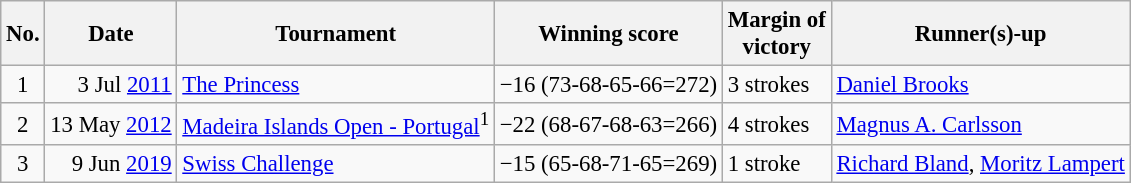<table class="wikitable" style="font-size:95%;">
<tr>
<th>No.</th>
<th>Date</th>
<th>Tournament</th>
<th>Winning score</th>
<th>Margin of<br>victory</th>
<th>Runner(s)-up</th>
</tr>
<tr>
<td align=center>1</td>
<td align=right>3 Jul <a href='#'>2011</a></td>
<td><a href='#'>The Princess</a></td>
<td>−16 (73-68-65-66=272)</td>
<td>3 strokes</td>
<td> <a href='#'>Daniel Brooks</a></td>
</tr>
<tr>
<td align=center>2</td>
<td align=right>13 May <a href='#'>2012</a></td>
<td><a href='#'>Madeira Islands Open - Portugal</a><sup>1</sup></td>
<td>−22 (68-67-68-63=266)</td>
<td>4 strokes</td>
<td> <a href='#'>Magnus A. Carlsson</a></td>
</tr>
<tr>
<td align=center>3</td>
<td align=right>9 Jun <a href='#'>2019</a></td>
<td><a href='#'>Swiss Challenge</a></td>
<td>−15 (65-68-71-65=269)</td>
<td>1 stroke</td>
<td> <a href='#'>Richard Bland</a>,  <a href='#'>Moritz Lampert</a></td>
</tr>
</table>
